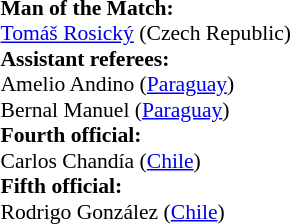<table width=50% style="font-size: 90%">
<tr>
<td><br><strong>Man of the Match:</strong>
<br><a href='#'>Tomáš Rosický</a> (Czech Republic)<br><strong>Assistant referees:</strong>
<br>Amelio Andino (<a href='#'>Paraguay</a>)
<br>Bernal Manuel (<a href='#'>Paraguay</a>)
<br><strong>Fourth official:</strong>
<br>Carlos Chandía (<a href='#'>Chile</a>)
<br><strong>Fifth official:</strong>
<br>Rodrigo González (<a href='#'>Chile</a>)</td>
</tr>
</table>
